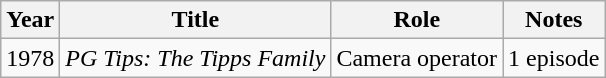<table class="wikitable">
<tr>
<th>Year</th>
<th>Title</th>
<th>Role</th>
<th>Notes</th>
</tr>
<tr>
<td>1978</td>
<td><em>PG Tips: The Tipps Family</em></td>
<td>Camera operator</td>
<td>1 episode</td>
</tr>
</table>
